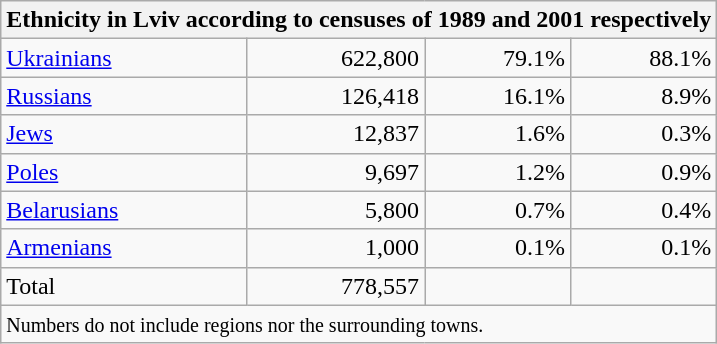<table class="wikitable floatright" style="text-align:right; margin:0 0 0 1em;">
<tr>
<th colspan="4">Ethnicity in Lviv according to censuses of 1989 and 2001 respectively</th>
</tr>
<tr>
<td style="text-align:left;"><a href='#'>Ukrainians</a></td>
<td>622,800</td>
<td>79.1%</td>
<td>88.1%</td>
</tr>
<tr>
<td style="text-align:left;"><a href='#'>Russians</a></td>
<td>126,418</td>
<td>16.1%</td>
<td>8.9%</td>
</tr>
<tr>
<td style="text-align:left;"><a href='#'>Jews</a></td>
<td>12,837</td>
<td>1.6%</td>
<td>0.3%</td>
</tr>
<tr>
<td style="text-align:left;"><a href='#'>Poles</a></td>
<td>9,697</td>
<td>1.2%</td>
<td>0.9%</td>
</tr>
<tr>
<td style="text-align:left;"><a href='#'>Belarusians</a></td>
<td>5,800</td>
<td>0.7%</td>
<td>0.4%</td>
</tr>
<tr>
<td style="text-align:left;"><a href='#'>Armenians</a></td>
<td>1,000</td>
<td>0.1%</td>
<td>0.1%</td>
</tr>
<tr>
<td style="text-align:left;">Total</td>
<td>778,557</td>
<td></td>
<td></td>
</tr>
<tr>
<td colspan="4" style="text-align:left;"><small>Numbers do not include regions nor the surrounding towns.</small></td>
</tr>
</table>
